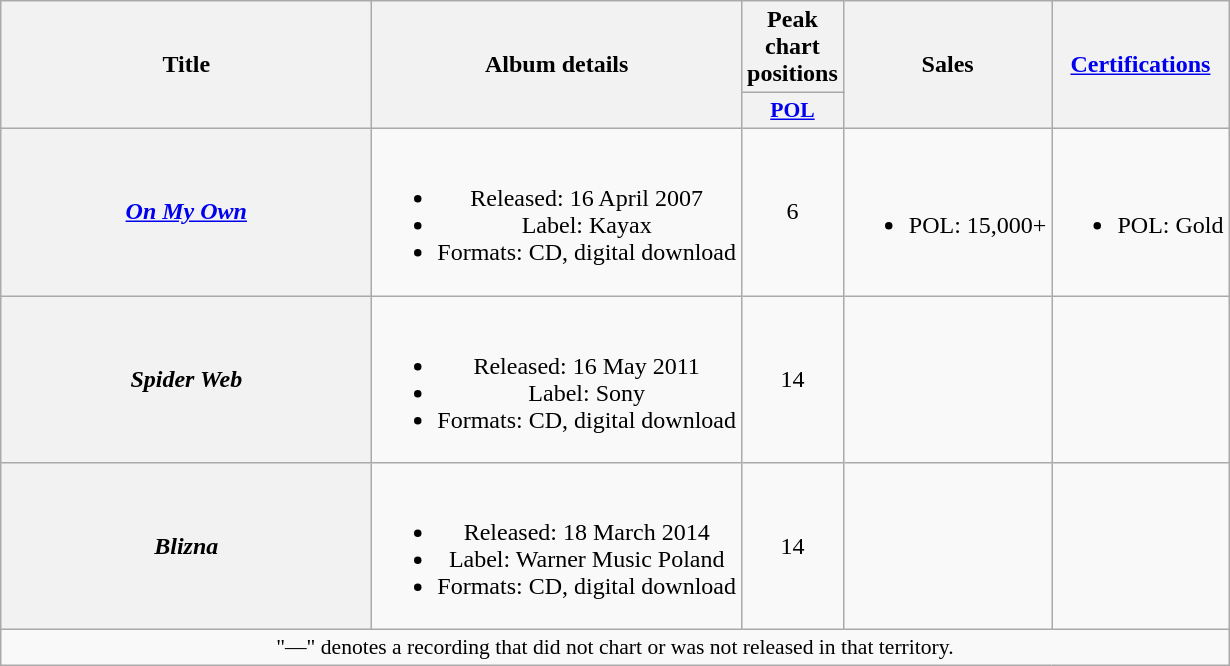<table class="wikitable plainrowheaders" style="text-align:center">
<tr>
<th scope="col" rowspan="2" style="width:15em;">Title</th>
<th scope="col" rowspan="2">Album details</th>
<th scope="col" colspan="1">Peak chart positions</th>
<th scope="col" rowspan="2">Sales</th>
<th scope="col" rowspan="2"><a href='#'>Certifications</a></th>
</tr>
<tr>
<th scope="col" style="width:3em;font-size:90%;"><a href='#'>POL</a><br></th>
</tr>
<tr>
<th scope="row"><em><a href='#'>On My Own</a></em></th>
<td><br><ul><li>Released: 16 April 2007</li><li>Label: Kayax</li><li>Formats: CD, digital download</li></ul></td>
<td>6</td>
<td><br><ul><li>POL: 15,000+</li></ul></td>
<td><br><ul><li>POL: Gold</li></ul></td>
</tr>
<tr>
<th scope="row"><em>Spider Web</em></th>
<td><br><ul><li>Released: 16 May 2011</li><li>Label: Sony</li><li>Formats: CD, digital download</li></ul></td>
<td>14</td>
<td></td>
<td></td>
</tr>
<tr>
<th scope="row"><em>Blizna</em></th>
<td><br><ul><li>Released: 18 March 2014</li><li>Label: Warner Music Poland</li><li>Formats: CD, digital download</li></ul></td>
<td>14</td>
<td></td>
<td></td>
</tr>
<tr>
<td colspan="20" style="font-size:90%">"—" denotes a recording that did not chart or was not released in that territory.</td>
</tr>
</table>
